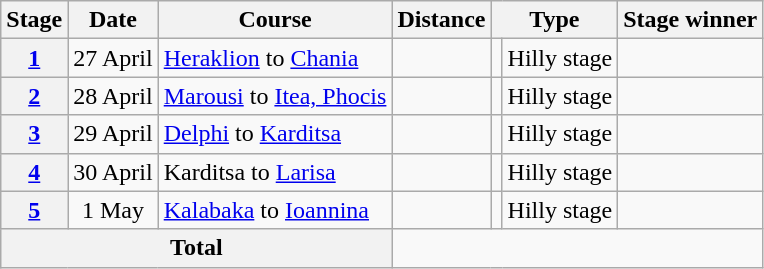<table class="wikitable">
<tr>
<th scope="col">Stage</th>
<th scope="col">Date</th>
<th scope="col">Course</th>
<th scope="col">Distance</th>
<th scope="col" colspan="2">Type</th>
<th scope="col">Stage winner</th>
</tr>
<tr>
<th scope="row" style="text-align:center;"><a href='#'>1</a></th>
<td style="text-align:center;">27 April</td>
<td><a href='#'>Heraklion</a> to <a href='#'>Chania</a></td>
<td style="text-align:center;"></td>
<td></td>
<td>Hilly stage</td>
<td></td>
</tr>
<tr>
<th scope="row" style="text-align:center;"><a href='#'>2</a></th>
<td style="text-align:center;">28 April</td>
<td><a href='#'>Marousi</a> to <a href='#'>Itea, Phocis</a></td>
<td style="text-align:center;"></td>
<td></td>
<td>Hilly stage</td>
<td></td>
</tr>
<tr>
<th scope="row" style="text-align:center;"><a href='#'>3</a></th>
<td style="text-align:center;">29 April</td>
<td><a href='#'>Delphi</a> to <a href='#'>Karditsa</a></td>
<td style="text-align:center;"></td>
<td></td>
<td>Hilly stage</td>
<td></td>
</tr>
<tr>
<th scope="row" style="text-align:center;"><a href='#'>4</a></th>
<td style="text-align:center;">30 April</td>
<td>Karditsa to <a href='#'>Larisa</a></td>
<td style="text-align:center;"></td>
<td></td>
<td>Hilly stage</td>
<td></td>
</tr>
<tr>
<th scope="row" style="text-align:center;"><a href='#'>5</a></th>
<td style="text-align:center;">1 May</td>
<td><a href='#'>Kalabaka</a> to <a href='#'>Ioannina</a></td>
<td style="text-align:center;"></td>
<td></td>
<td>Hilly stage</td>
<td></td>
</tr>
<tr>
<th colspan="3">Total</th>
<td colspan="5" align="center"></td>
</tr>
</table>
